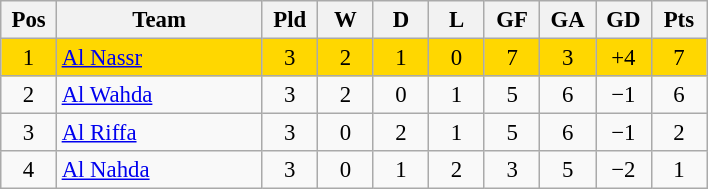<table class="wikitable" style="font-size: 95%; text-align: center;">
<tr>
<th style="width: 30px;">Pos</th>
<th style="width: 130px;">Team</th>
<th style="width: 30px;">Pld</th>
<th style="width: 30px;">W</th>
<th style="width: 30px;">D</th>
<th style="width: 30px;">L</th>
<th style="width: 30px;">GF</th>
<th style="width: 30px;">GA</th>
<th style="width: 30px;">GD</th>
<th style="width: 30px;">Pts</th>
</tr>
<tr bgcolor="gold">
<td>1</td>
<td align=left> <a href='#'>Al Nassr</a></td>
<td>3</td>
<td>2</td>
<td>1</td>
<td>0</td>
<td>7</td>
<td>3</td>
<td>+4</td>
<td>7</td>
</tr>
<tr>
<td>2</td>
<td align=left> <a href='#'>Al Wahda</a></td>
<td>3</td>
<td>2</td>
<td>0</td>
<td>1</td>
<td>5</td>
<td>6</td>
<td>−1</td>
<td>6</td>
</tr>
<tr>
<td>3</td>
<td align=left> <a href='#'>Al Riffa</a></td>
<td>3</td>
<td>0</td>
<td>2</td>
<td>1</td>
<td>5</td>
<td>6</td>
<td>−1</td>
<td>2</td>
</tr>
<tr>
<td>4</td>
<td align=left> <a href='#'>Al Nahda</a></td>
<td>3</td>
<td>0</td>
<td>1</td>
<td>2</td>
<td>3</td>
<td>5</td>
<td>−2</td>
<td>1</td>
</tr>
</table>
